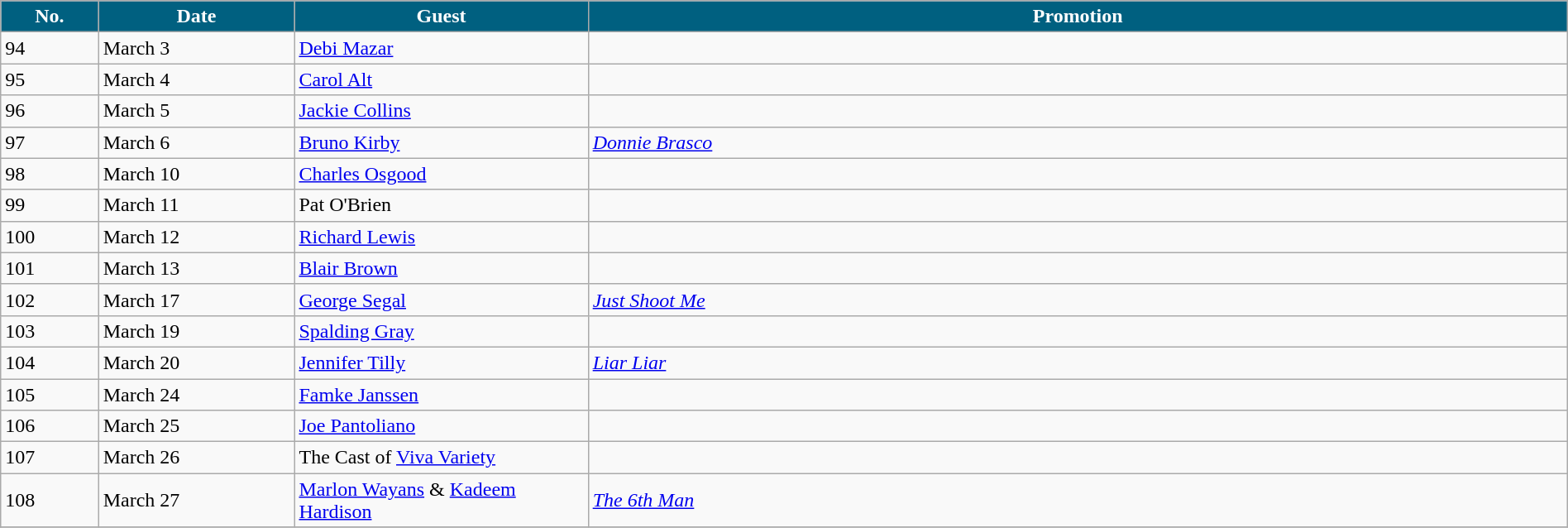<table class="wikitable" width="100%">
<tr>
<th width="5%" style="background:#006080; color:#FFFFFF"><abbr>No.</abbr></th>
<th width="10%" style="background:#006080; color:#FFFFFF">Date</th>
<th width="15%" style="background:#006080; color:#FFFFFF">Guest</th>
<th width="50%" style="background:#006080; color:#FFFFFF">Promotion</th>
</tr>
<tr>
<td>94</td>
<td>March 3</td>
<td><a href='#'>Debi Mazar</a></td>
<td></td>
</tr>
<tr>
<td>95</td>
<td>March 4</td>
<td><a href='#'>Carol Alt</a></td>
<td></td>
</tr>
<tr>
<td>96</td>
<td>March 5</td>
<td><a href='#'>Jackie Collins</a></td>
<td></td>
</tr>
<tr>
<td>97</td>
<td>March 6</td>
<td><a href='#'>Bruno Kirby</a></td>
<td><em><a href='#'>Donnie Brasco</a></em></td>
</tr>
<tr>
<td>98</td>
<td>March 10</td>
<td><a href='#'>Charles Osgood</a></td>
<td></td>
</tr>
<tr>
<td>99</td>
<td>March 11</td>
<td>Pat O'Brien</td>
<td></td>
</tr>
<tr>
<td>100</td>
<td>March 12</td>
<td><a href='#'>Richard Lewis</a></td>
<td></td>
</tr>
<tr>
<td>101</td>
<td>March 13</td>
<td><a href='#'>Blair Brown</a></td>
<td></td>
</tr>
<tr>
<td>102</td>
<td>March 17</td>
<td><a href='#'>George Segal</a></td>
<td><em><a href='#'>Just Shoot Me</a></em></td>
</tr>
<tr>
<td>103</td>
<td>March 19</td>
<td><a href='#'>Spalding Gray</a></td>
<td></td>
</tr>
<tr>
<td>104</td>
<td>March 20</td>
<td><a href='#'>Jennifer Tilly</a></td>
<td><em><a href='#'>Liar Liar</a></em></td>
</tr>
<tr>
<td>105</td>
<td>March 24</td>
<td><a href='#'>Famke Janssen</a></td>
<td></td>
</tr>
<tr>
<td>106</td>
<td>March 25</td>
<td><a href='#'>Joe Pantoliano</a></td>
<td></td>
</tr>
<tr>
<td>107</td>
<td>March 26</td>
<td>The Cast of <a href='#'>Viva Variety</a></td>
<td></td>
</tr>
<tr>
<td>108</td>
<td>March 27</td>
<td><a href='#'>Marlon Wayans</a> & <a href='#'>Kadeem Hardison</a></td>
<td><em><a href='#'>The 6th Man</a></em></td>
</tr>
<tr>
</tr>
</table>
